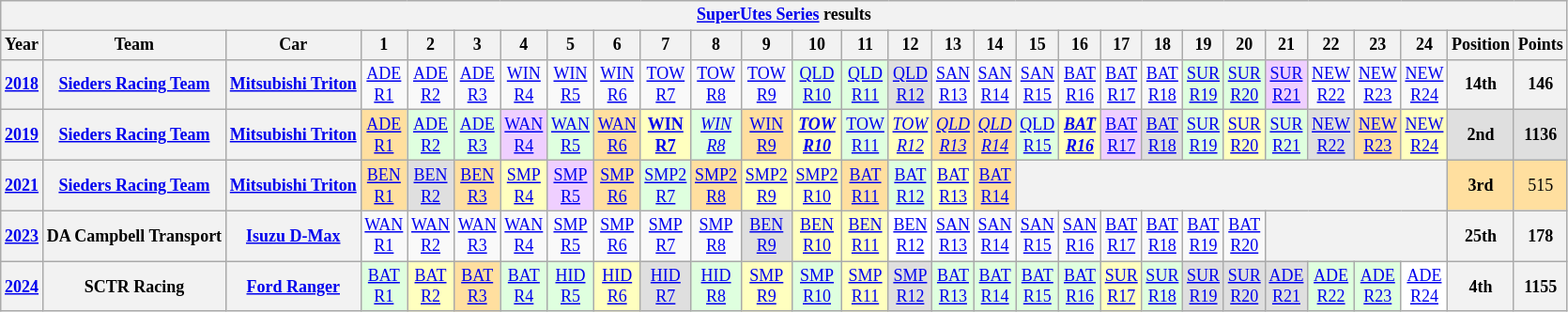<table class="wikitable" style="text-align:center; font-size:75%">
<tr>
<th colspan=30><a href='#'>SuperUtes Series</a> results</th>
</tr>
<tr>
<th>Year</th>
<th>Team</th>
<th>Car</th>
<th>1</th>
<th>2</th>
<th>3</th>
<th>4</th>
<th>5</th>
<th>6</th>
<th>7</th>
<th>8</th>
<th>9</th>
<th>10</th>
<th>11</th>
<th>12</th>
<th>13</th>
<th>14</th>
<th>15</th>
<th>16</th>
<th>17</th>
<th>18</th>
<th>19</th>
<th>20</th>
<th>21</th>
<th>22</th>
<th>23</th>
<th>24</th>
<th>Position</th>
<th>Points</th>
</tr>
<tr>
<th><a href='#'>2018</a></th>
<th><a href='#'>Sieders Racing Team</a></th>
<th><a href='#'>Mitsubishi Triton</a></th>
<td><a href='#'>ADE<br>R1</a></td>
<td><a href='#'>ADE<br>R2</a></td>
<td><a href='#'>ADE<br>R3</a></td>
<td><a href='#'>WIN<br>R4</a></td>
<td><a href='#'>WIN<br>R5</a></td>
<td><a href='#'>WIN<br>R6</a></td>
<td><a href='#'>TOW<br>R7</a></td>
<td><a href='#'>TOW<br>R8</a></td>
<td><a href='#'>TOW<br>R9</a></td>
<td style="background:#dfffdf"><a href='#'>QLD<br>R10</a><br></td>
<td style="background:#dfffdf"><a href='#'>QLD<br>R11</a><br></td>
<td style="background:#dfdfdf"><a href='#'>QLD<br>R12</a><br></td>
<td><a href='#'>SAN<br>R13</a></td>
<td><a href='#'>SAN<br>R14</a></td>
<td><a href='#'>SAN<br>R15</a></td>
<td><a href='#'>BAT<br>R16</a></td>
<td><a href='#'>BAT<br>R17</a></td>
<td><a href='#'>BAT<br>R18</a></td>
<td style="background:#dfffdf"><a href='#'>SUR<br>R19</a><br></td>
<td style="background:#dfffdf"><a href='#'>SUR<br>R20</a><br></td>
<td style="background:#efcfff"><a href='#'>SUR<br>R21</a><br></td>
<td><a href='#'>NEW<br>R22</a></td>
<td><a href='#'>NEW<br>R23</a></td>
<td><a href='#'>NEW<br>R24</a></td>
<th>14th</th>
<th>146</th>
</tr>
<tr>
<th><a href='#'>2019</a></th>
<th><a href='#'>Sieders Racing Team</a></th>
<th><a href='#'>Mitsubishi Triton</a></th>
<td style="background:#ffdf9f"><a href='#'>ADE<br>R1</a><br></td>
<td style="background:#dfffdf"><a href='#'>ADE<br>R2</a><br></td>
<td style="background:#dfffdf"><a href='#'>ADE<br>R3</a><br></td>
<td style="background:#efcfff"><a href='#'>WAN<br>R4</a><br></td>
<td style="background:#dfffdf"><a href='#'>WAN<br>R5</a><br></td>
<td style="background:#ffdf9f"><a href='#'>WAN<br>R6</a><br></td>
<td style="background:#ffffbf"><strong><a href='#'>WIN<br>R7</a><br></strong></td>
<td style="background:#dfffdf"><em><a href='#'>WIN<br>R8</a><br></em></td>
<td style="background:#ffdf9f"><a href='#'>WIN<br>R9</a><br></td>
<td style="background:#ffffbf"><strong><em><a href='#'>TOW<br>R10</a><br></em></strong></td>
<td style="background:#dfffdf"><a href='#'>TOW<br>R11</a><br></td>
<td style="background:#ffffbf"><em><a href='#'>TOW<br>R12</a><br></em></td>
<td style="background:#ffdf9f"><em><a href='#'>QLD<br>R13</a><br></em></td>
<td style="background:#ffdf9f"><em><a href='#'>QLD<br>R14</a><br></em></td>
<td style="background:#dfffdf"><a href='#'>QLD<br>R15</a><br></td>
<td style="background:#ffffbf"><strong><em><a href='#'>BAT<br>R16</a><br></em></strong></td>
<td style="background:#efcfff"><a href='#'>BAT<br>R17</a><br></td>
<td style="background:#dfdfdf"><a href='#'>BAT<br>R18</a><br></td>
<td style="background:#dfffdf"><a href='#'>SUR<br>R19</a><br></td>
<td style="background:#ffffbf"><a href='#'>SUR<br>R20</a><br></td>
<td style="background:#dfffdf"><a href='#'>SUR<br>R21</a><br></td>
<td style="background:#dfdfdf"><a href='#'>NEW<br>R22</a><br></td>
<td style="background:#ffdf9f"><a href='#'>NEW<br>R23</a><br></td>
<td style="background:#ffffbf"><a href='#'>NEW<br>R24</a><br></td>
<td style="background:#dfdfdf" align="center"><strong>2nd</strong></td>
<td style="background:#dfdfdf" align="center"><strong>1136</strong></td>
</tr>
<tr>
<th><a href='#'>2021</a></th>
<th><a href='#'>Sieders Racing Team</a></th>
<th><a href='#'>Mitsubishi Triton</a></th>
<td style="background: #ffdf9f"><a href='#'>BEN<br>R1</a><br></td>
<td style="background: #dfdfdf"><a href='#'>BEN<br>R2</a><br></td>
<td style="background: #ffdf9f"><a href='#'>BEN<br>R3</a><br></td>
<td style="background: #ffffbf"><a href='#'>SMP<br>R4</a><br></td>
<td style="background: #efcfff"><a href='#'>SMP<br>R5</a><br></td>
<td style="background: #ffdf9f"><a href='#'>SMP<br>R6</a><br></td>
<td style="background: #dfffdf"><a href='#'>SMP2<br>R7</a><br></td>
<td style="background: #ffdf9f"><a href='#'>SMP2<br>R8</a><br></td>
<td style="background: #ffffbf"><a href='#'>SMP2<br>R9</a><br></td>
<td style="background: #ffffbf"><a href='#'>SMP2<br>R10</a><br></td>
<td style="background: #ffdf9f"><a href='#'>BAT<br>R11</a><br></td>
<td style="background: #dfffdf"><a href='#'>BAT<br>R12</a><br></td>
<td style="background: #ffffbf"><a href='#'>BAT<br>R13</a><br></td>
<td style="background: #ffdf9f"><a href='#'>BAT<br>R14</a><br></td>
<th colspan=10></th>
<td style="background:#ffdf9f" align="center"><strong>3rd</strong></td>
<td style="background:#ffdf9f" align="center">515</td>
</tr>
<tr>
<th><a href='#'>2023</a></th>
<th>DA Campbell Transport</th>
<th><a href='#'>Isuzu D-Max</a></th>
<td><a href='#'>WAN<br>R1</a></td>
<td><a href='#'>WAN<br>R2</a></td>
<td><a href='#'>WAN<br>R3</a></td>
<td><a href='#'>WAN<br>R4</a></td>
<td><a href='#'>SMP<br>R5</a></td>
<td><a href='#'>SMP<br>R6</a></td>
<td><a href='#'>SMP<br>R7</a></td>
<td><a href='#'>SMP<br>R8</a></td>
<td style="background:#dfdfdf"><a href='#'>BEN<br>R9</a><br></td>
<td style="background:#ffffbf"><a href='#'>BEN<br>R10</a><br></td>
<td style="background:#ffffbf"><a href='#'>BEN<br>R11</a><br></td>
<td style="background:#ffffff"><a href='#'>BEN<br>R12</a><br></td>
<td><a href='#'>SAN<br>R13</a></td>
<td><a href='#'>SAN<br>R14</a></td>
<td><a href='#'>SAN<br>R15</a></td>
<td><a href='#'>SAN<br>R16</a></td>
<td><a href='#'>BAT<br>R17</a></td>
<td><a href='#'>BAT<br>R18</a></td>
<td><a href='#'>BAT<br>R19</a></td>
<td><a href='#'>BAT<br>R20</a></td>
<th colspan=4></th>
<th>25th</th>
<th>178</th>
</tr>
<tr>
<th><a href='#'>2024</a></th>
<th>SCTR Racing</th>
<th><a href='#'>Ford Ranger</a></th>
<td style="background:#dfffdf"><a href='#'>BAT<br>R1</a><br></td>
<td style="background:#ffffbf"><a href='#'>BAT<br>R2</a><br></td>
<td style="background:#ffdf9f"><a href='#'>BAT<br>R3</a><br></td>
<td style="background:#dfffdf"><a href='#'>BAT<br>R4</a><br></td>
<td style="background:#dfffdf"><a href='#'>HID<br>R5</a><br></td>
<td style="background:#ffffbf"><a href='#'>HID<br>R6</a><br></td>
<td style="background:#dfdfdf"><a href='#'>HID<br>R7</a><br></td>
<td style="background:#dfffdf"><a href='#'>HID<br>R8</a><br></td>
<td style="background:#ffffbf"><a href='#'>SMP<br>R9</a><br></td>
<td style="background:#dfffdf"><a href='#'>SMP<br>R10</a><br></td>
<td style="background:#ffffbf"><a href='#'>SMP<br>R11</a><br></td>
<td style="background:#dfdfdf"><a href='#'>SMP<br>R12</a><br></td>
<td style="background:#dfffdf"><a href='#'>BAT<br>R13</a><br></td>
<td style="background:#dfffdf"><a href='#'>BAT<br>R14</a><br></td>
<td style="background:#dfffdf"><a href='#'>BAT<br>R15</a><br></td>
<td style="background:#dfffdf"><a href='#'>BAT<br>R16</a><br></td>
<td style="background:#ffffbf"><a href='#'>SUR<br>R17</a><br></td>
<td style="background:#dfffdf"><a href='#'>SUR<br>R18</a><br></td>
<td style="background:#dfdfdf"><a href='#'>SUR<br>R19</a><br></td>
<td style="background:#dfdfdf"><a href='#'>SUR<br>R20</a><br></td>
<td style="background:#dfdfdf"><a href='#'>ADE<br>R21</a><br></td>
<td style="background:#dfffdf"><a href='#'>ADE<br>R22</a><br></td>
<td style="background:#dfffdf"><a href='#'>ADE<br>R23</a><br></td>
<td style="background:#ffffff"><a href='#'>ADE<br>R24</a><br></td>
<th>4th</th>
<th>1155</th>
</tr>
</table>
